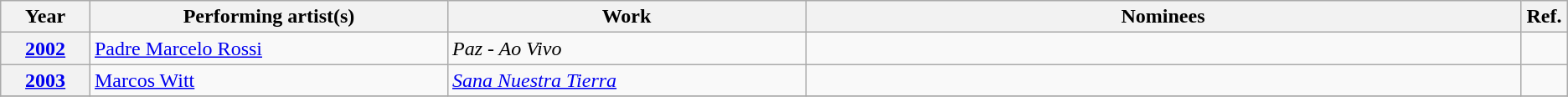<table class="wikitable">
<tr>
<th width="5%">Year</th>
<th width="20%">Performing artist(s)</th>
<th width="20%">Work</th>
<th width="40%">Nominees</th>
<th width="1%">Ref.</th>
</tr>
<tr>
<th><a href='#'>2002</a></th>
<td><a href='#'>Padre Marcelo Rossi</a></td>
<td><em>Paz - Ao Vivo</em></td>
<td></td>
<td></td>
</tr>
<tr>
<th><a href='#'>2003</a></th>
<td><a href='#'>Marcos Witt</a></td>
<td><em><a href='#'>Sana Nuestra Tierra</a></em></td>
<td></td>
<td></td>
</tr>
<tr>
</tr>
</table>
